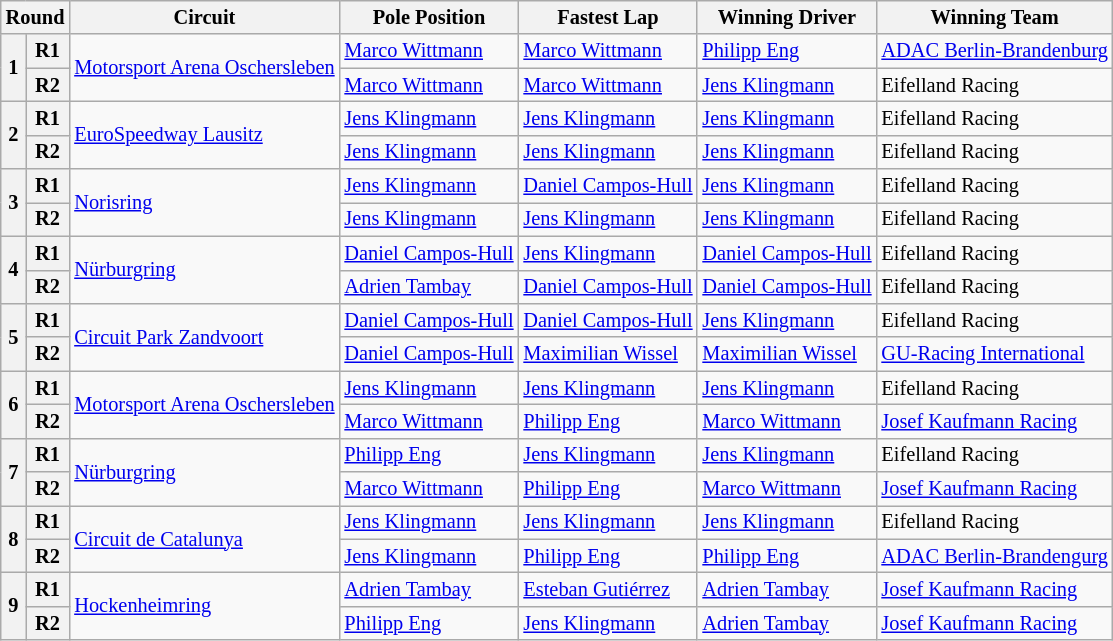<table class="wikitable" style="font-size: 85%">
<tr>
<th colspan=2>Round</th>
<th>Circuit</th>
<th>Pole Position</th>
<th>Fastest Lap</th>
<th>Winning Driver</th>
<th>Winning Team</th>
</tr>
<tr>
<th rowspan=2>1</th>
<th>R1</th>
<td rowspan=2 nowrap> <a href='#'>Motorsport Arena Oschersleben</a></td>
<td> <a href='#'>Marco Wittmann</a></td>
<td> <a href='#'>Marco Wittmann</a></td>
<td> <a href='#'>Philipp Eng</a></td>
<td> <a href='#'>ADAC Berlin-Brandenburg</a></td>
</tr>
<tr>
<th>R2</th>
<td> <a href='#'>Marco Wittmann</a></td>
<td> <a href='#'>Marco Wittmann</a></td>
<td> <a href='#'>Jens Klingmann</a></td>
<td> Eifelland Racing</td>
</tr>
<tr>
<th rowspan=2>2</th>
<th>R1</th>
<td rowspan=2> <a href='#'>EuroSpeedway Lausitz</a></td>
<td> <a href='#'>Jens Klingmann</a></td>
<td> <a href='#'>Jens Klingmann</a></td>
<td> <a href='#'>Jens Klingmann</a></td>
<td> Eifelland Racing</td>
</tr>
<tr>
<th>R2</th>
<td> <a href='#'>Jens Klingmann</a></td>
<td> <a href='#'>Jens Klingmann</a></td>
<td> <a href='#'>Jens Klingmann</a></td>
<td> Eifelland Racing</td>
</tr>
<tr>
<th rowspan=2>3</th>
<th>R1</th>
<td rowspan=2> <a href='#'>Norisring</a></td>
<td> <a href='#'>Jens Klingmann</a></td>
<td> <a href='#'>Daniel Campos-Hull</a></td>
<td> <a href='#'>Jens Klingmann</a></td>
<td> Eifelland Racing</td>
</tr>
<tr>
<th>R2</th>
<td> <a href='#'>Jens Klingmann</a></td>
<td> <a href='#'>Jens Klingmann</a></td>
<td> <a href='#'>Jens Klingmann</a></td>
<td> Eifelland Racing</td>
</tr>
<tr>
<th rowspan=2>4</th>
<th>R1</th>
<td rowspan=2> <a href='#'>Nürburgring</a></td>
<td> <a href='#'>Daniel Campos-Hull</a></td>
<td> <a href='#'>Jens Klingmann</a></td>
<td> <a href='#'>Daniel Campos-Hull</a></td>
<td> Eifelland Racing</td>
</tr>
<tr>
<th>R2</th>
<td> <a href='#'>Adrien Tambay</a></td>
<td nowrap> <a href='#'>Daniel Campos-Hull</a></td>
<td nowrap> <a href='#'>Daniel Campos-Hull</a></td>
<td> Eifelland Racing</td>
</tr>
<tr>
<th rowspan=2>5</th>
<th>R1</th>
<td rowspan=2> <a href='#'>Circuit Park Zandvoort</a></td>
<td nowrap> <a href='#'>Daniel Campos-Hull</a></td>
<td nowrap> <a href='#'>Daniel Campos-Hull</a></td>
<td> <a href='#'>Jens Klingmann</a></td>
<td> Eifelland Racing</td>
</tr>
<tr>
<th>R2</th>
<td> <a href='#'>Daniel Campos-Hull</a></td>
<td> <a href='#'>Maximilian Wissel</a></td>
<td> <a href='#'>Maximilian Wissel</a></td>
<td> <a href='#'>GU-Racing International</a></td>
</tr>
<tr>
<th rowspan=2>6</th>
<th>R1</th>
<td rowspan=2> <a href='#'>Motorsport Arena Oschersleben</a></td>
<td> <a href='#'>Jens Klingmann</a></td>
<td> <a href='#'>Jens Klingmann</a></td>
<td> <a href='#'>Jens Klingmann</a></td>
<td> Eifelland Racing</td>
</tr>
<tr>
<th>R2</th>
<td> <a href='#'>Marco Wittmann</a></td>
<td> <a href='#'>Philipp Eng</a></td>
<td> <a href='#'>Marco Wittmann</a></td>
<td nowrap> <a href='#'>Josef Kaufmann Racing</a></td>
</tr>
<tr>
<th rowspan=2>7</th>
<th>R1</th>
<td rowspan=2> <a href='#'>Nürburgring</a></td>
<td> <a href='#'>Philipp Eng</a></td>
<td> <a href='#'>Jens Klingmann</a></td>
<td> <a href='#'>Jens Klingmann</a></td>
<td> Eifelland Racing</td>
</tr>
<tr>
<th>R2</th>
<td> <a href='#'>Marco Wittmann</a></td>
<td> <a href='#'>Philipp Eng</a></td>
<td> <a href='#'>Marco Wittmann</a></td>
<td> <a href='#'>Josef Kaufmann Racing</a></td>
</tr>
<tr>
<th rowspan=2>8</th>
<th>R1</th>
<td rowspan=2> <a href='#'>Circuit de Catalunya</a></td>
<td> <a href='#'>Jens Klingmann</a></td>
<td> <a href='#'>Jens Klingmann</a></td>
<td> <a href='#'>Jens Klingmann</a></td>
<td> Eifelland Racing</td>
</tr>
<tr>
<th>R2</th>
<td> <a href='#'>Jens Klingmann</a></td>
<td> <a href='#'>Philipp Eng</a></td>
<td> <a href='#'>Philipp Eng</a></td>
<td> <a href='#'>ADAC Berlin-Brandengurg</a></td>
</tr>
<tr>
<th rowspan=2>9</th>
<th>R1</th>
<td rowspan=2> <a href='#'>Hockenheimring</a></td>
<td> <a href='#'>Adrien Tambay</a></td>
<td> <a href='#'>Esteban Gutiérrez</a></td>
<td> <a href='#'>Adrien Tambay</a></td>
<td> <a href='#'>Josef Kaufmann Racing</a></td>
</tr>
<tr>
<th>R2</th>
<td> <a href='#'>Philipp Eng</a></td>
<td> <a href='#'>Jens Klingmann</a></td>
<td> <a href='#'>Adrien Tambay</a></td>
<td> <a href='#'>Josef Kaufmann Racing</a></td>
</tr>
</table>
